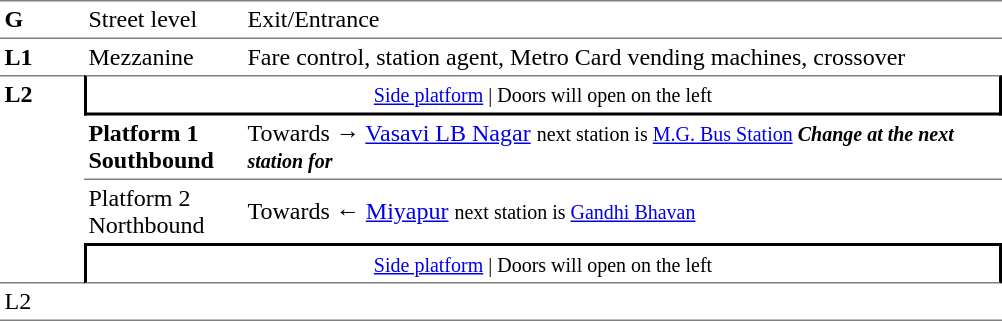<table table border=0 cellspacing=0 cellpadding=3>
<tr>
<td style="border-bottom:solid 1px gray;border-top:solid 1px gray;" width=50 valign=top><strong>G</strong></td>
<td style="border-top:solid 1px gray;border-bottom:solid 1px gray;" width=100 valign=top>Street level</td>
<td style="border-top:solid 1px gray;border-bottom:solid 1px gray;" width=500 valign=top>Exit/Entrance</td>
</tr>
<tr>
<td valign=top><strong>L1</strong></td>
<td valign=top>Mezzanine</td>
<td valign=top>Fare control, station agent, Metro Card vending machines, crossover<br></td>
</tr>
<tr>
<td style="border-top:solid 1px gray;border-bottom:solid 1px gray;" width=50 rowspan=4 valign=top><strong>L2</strong></td>
<td style="border-top:solid 1px gray;border-right:solid 2px black;border-left:solid 2px black;border-bottom:solid 2px black;text-align:center;" colspan=2><small><a href='#'>Side platform</a> | Doors will open on the left </small></td>
</tr>
<tr>
<td style="border-bottom:solid 1px gray;" width=100><span><strong>Platform 1</strong><br><strong>Southbound</strong></span></td>
<td style="border-bottom:solid 1px gray;" width=500>Towards → <a href='#'>Vasavi LB Nagar</a> <small> next station is <a href='#'>M.G. Bus Station</a> </small><small><strong><em>Change at the next station for <strong><em></small></td>
</tr>
<tr>
<td><span></strong>Platform 2<strong><br></strong>Northbound<strong></span></td>
<td>Towards ← <a href='#'>Miyapur</a> <small>next station is <a href='#'>Gandhi Bhavan</a></small></td>
</tr>
<tr>
<td style="border-top:solid 2px black;border-right:solid 2px black;border-left:solid 2px black;border-bottom:solid 1px gray;" colspan=2  align=center><small><a href='#'>Side platform</a> | Doors will open on the left </small></td>
</tr>
<tr>
<td style="border-bottom:solid 1px gray;" width=50 rowspan=2 valign=top></strong>L2<strong></td>
<td style="border-bottom:solid 1px gray;" width=100></td>
<td style="border-bottom:solid 1px gray;" width=500></td>
</tr>
<tr>
</tr>
</table>
